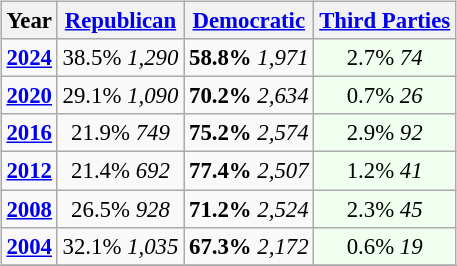<table class="wikitable" style="float:right; font-size:95%;">
<tr>
<th>Year</th>
<th><a href='#'>Republican</a></th>
<th><a href='#'>Democratic</a></th>
<th><a href='#'>Third Parties</a></th>
</tr>
<tr>
<td style="text-align:center;" ><strong><a href='#'>2024</a></strong></td>
<td style="text-align:center;" >38.5% <em>1,290</em></td>
<td style="text-align:center;" ><strong>58.8%</strong>  <em>1,971</em></td>
<td style="text-align:center; background:honeyDew;">2.7% <em>74</em></td>
</tr>
<tr>
<td style="text-align:center;" ><strong><a href='#'>2020</a></strong></td>
<td style="text-align:center;" >29.1% <em>1,090</em></td>
<td style="text-align:center;" ><strong>70.2%</strong>  <em>2,634</em></td>
<td style="text-align:center; background:honeyDew;">0.7% <em>26</em></td>
</tr>
<tr>
<td style="text-align:center;" ><strong><a href='#'>2016</a></strong></td>
<td style="text-align:center;" >21.9% <em>749</em></td>
<td style="text-align:center;" ><strong>75.2%</strong> <em>2,574</em></td>
<td style="text-align:center; background:honeyDew;">2.9% <em>92</em></td>
</tr>
<tr>
<td style="text-align:center;" ><strong><a href='#'>2012</a></strong></td>
<td style="text-align:center;" >21.4% <em>692</em></td>
<td style="text-align:center;" ><strong>77.4%</strong> <em>2,507</em></td>
<td style="text-align:center; background:honeyDew;">1.2% <em>41</em></td>
</tr>
<tr>
<td style="text-align:center;" ><strong><a href='#'>2008</a></strong></td>
<td style="text-align:center;" >26.5%  <em>928</em></td>
<td style="text-align:center;" ><strong>71.2%</strong> <em>2,524</em></td>
<td style="text-align:center; background:honeyDew;">2.3% <em>45</em></td>
</tr>
<tr>
<td style="text-align:center;" ><strong><a href='#'>2004</a></strong></td>
<td style="text-align:center;" >32.1% <em>1,035</em></td>
<td style="text-align:center;" ><strong>67.3%</strong>   <em>2,172</em></td>
<td style="text-align:center; background:honeyDew;">0.6% <em>19</em></td>
</tr>
<tr>
</tr>
</table>
